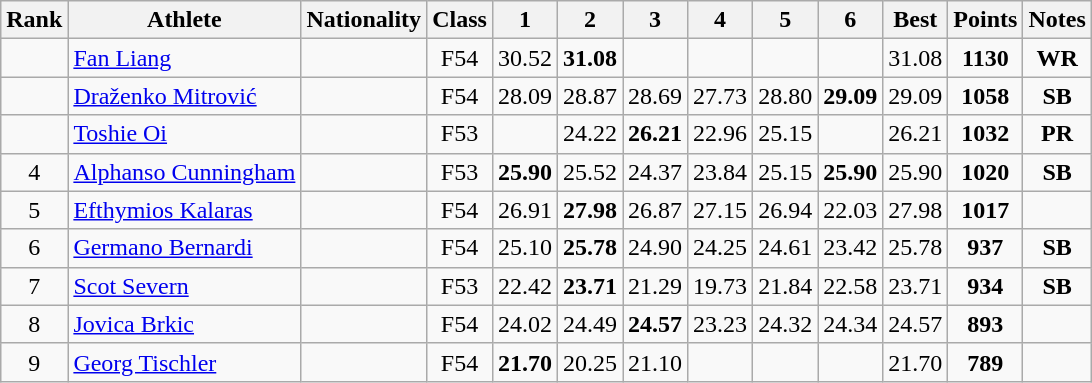<table class="wikitable sortable" style="text-align:center">
<tr>
<th>Rank</th>
<th>Athlete</th>
<th>Nationality</th>
<th>Class</th>
<th class="unsortable">1</th>
<th class="unsortable">2</th>
<th class="unsortable">3</th>
<th class="unsortable">4</th>
<th class="unsortable">5</th>
<th class="unsortable">6</th>
<th>Best</th>
<th>Points</th>
<th>Notes</th>
</tr>
<tr>
<td></td>
<td style="text-align:left;"><a href='#'>Fan Liang</a></td>
<td style="text-align:left;"></td>
<td>F54</td>
<td>30.52</td>
<td><strong>31.08</strong></td>
<td></td>
<td></td>
<td></td>
<td></td>
<td>31.08</td>
<td><strong>1130</strong></td>
<td><strong>WR</strong></td>
</tr>
<tr>
<td></td>
<td style="text-align:left;"><a href='#'>Draženko Mitrović</a></td>
<td style="text-align:left;"></td>
<td>F54</td>
<td>28.09</td>
<td>28.87</td>
<td>28.69</td>
<td>27.73</td>
<td>28.80</td>
<td><strong>29.09</strong></td>
<td>29.09</td>
<td><strong>1058</strong></td>
<td><strong>SB</strong></td>
</tr>
<tr>
<td></td>
<td style="text-align:left;"><a href='#'>Toshie Oi</a></td>
<td style="text-align:left;"></td>
<td>F53</td>
<td></td>
<td>24.22</td>
<td><strong>26.21</strong></td>
<td>22.96</td>
<td>25.15</td>
<td></td>
<td>26.21</td>
<td><strong>1032</strong></td>
<td><strong>PR</strong></td>
</tr>
<tr>
<td>4</td>
<td style="text-align:left;"><a href='#'>Alphanso Cunningham</a></td>
<td style="text-align:left;"></td>
<td>F53</td>
<td><strong>25.90</strong></td>
<td>25.52</td>
<td>24.37</td>
<td>23.84</td>
<td>25.15</td>
<td><strong>25.90</strong></td>
<td>25.90</td>
<td><strong>1020</strong></td>
<td><strong>SB</strong></td>
</tr>
<tr>
<td>5</td>
<td style="text-align:left;"><a href='#'>Efthymios Kalaras</a></td>
<td style="text-align:left;"></td>
<td>F54</td>
<td>26.91</td>
<td><strong>27.98</strong></td>
<td>26.87</td>
<td>27.15</td>
<td>26.94</td>
<td>22.03</td>
<td>27.98</td>
<td><strong>1017</strong></td>
<td></td>
</tr>
<tr>
<td>6</td>
<td style="text-align:left;"><a href='#'>Germano Bernardi</a></td>
<td style="text-align:left;"></td>
<td>F54</td>
<td>25.10</td>
<td><strong>25.78</strong></td>
<td>24.90</td>
<td>24.25</td>
<td>24.61</td>
<td>23.42</td>
<td>25.78</td>
<td><strong>937</strong></td>
<td><strong>SB</strong></td>
</tr>
<tr>
<td>7</td>
<td style="text-align:left;"><a href='#'>Scot Severn</a></td>
<td style="text-align:left;"></td>
<td>F53</td>
<td>22.42</td>
<td><strong>23.71</strong></td>
<td>21.29</td>
<td>19.73</td>
<td>21.84</td>
<td>22.58</td>
<td>23.71</td>
<td><strong>934</strong></td>
<td><strong>SB</strong></td>
</tr>
<tr>
<td>8</td>
<td style="text-align:left;"><a href='#'>Jovica Brkic</a></td>
<td style="text-align:left;"></td>
<td>F54</td>
<td>24.02</td>
<td>24.49</td>
<td><strong>24.57</strong></td>
<td>23.23</td>
<td>24.32</td>
<td>24.34</td>
<td>24.57</td>
<td><strong>893</strong></td>
<td></td>
</tr>
<tr>
<td>9</td>
<td style="text-align:left;"><a href='#'>Georg Tischler</a></td>
<td style="text-align:left;"></td>
<td>F54</td>
<td><strong>21.70</strong></td>
<td>20.25</td>
<td>21.10</td>
<td></td>
<td></td>
<td></td>
<td>21.70</td>
<td><strong>789</strong></td>
<td></td>
</tr>
</table>
